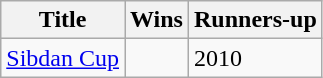<table class="wikitable">
<tr>
<th>Title</th>
<th>Wins</th>
<th>Runners-up</th>
</tr>
<tr>
<td> <a href='#'>Sibdan Cup</a></td>
<td></td>
<td>2010</td>
</tr>
</table>
